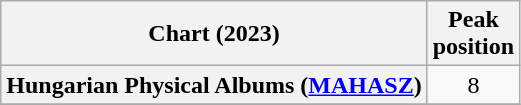<table class="wikitable sortable plainrowheaders" style="text-align:center">
<tr>
<th scope="col">Chart (2023)</th>
<th scope="col">Peak<br>position</th>
</tr>
<tr>
<th scope="row">Hungarian Physical Albums (<a href='#'>MAHASZ</a>)</th>
<td>8</td>
</tr>
<tr>
</tr>
</table>
